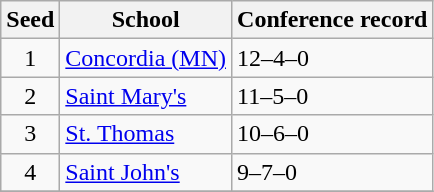<table class="wikitable">
<tr>
<th>Seed</th>
<th>School</th>
<th>Conference record</th>
</tr>
<tr>
<td align=center>1</td>
<td><a href='#'>Concordia (MN)</a></td>
<td>12–4–0</td>
</tr>
<tr>
<td align=center>2</td>
<td><a href='#'>Saint Mary's</a></td>
<td>11–5–0</td>
</tr>
<tr>
<td align=center>3</td>
<td><a href='#'>St. Thomas</a></td>
<td>10–6–0</td>
</tr>
<tr>
<td align=center>4</td>
<td><a href='#'>Saint John's</a></td>
<td>9–7–0</td>
</tr>
<tr>
</tr>
</table>
